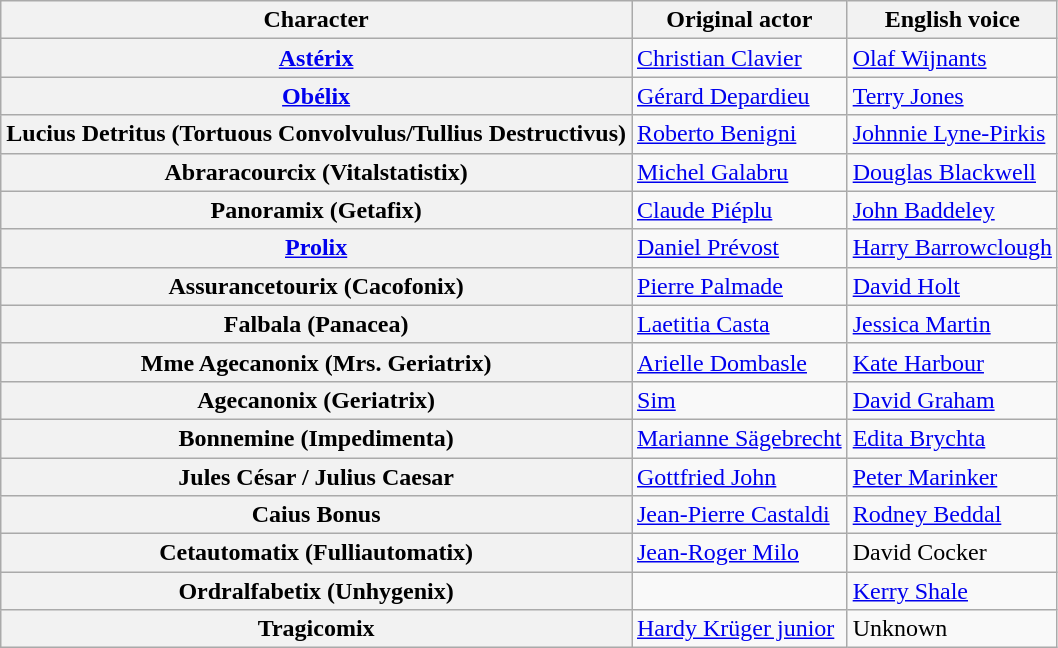<table class="wikitable">
<tr>
<th>Character</th>
<th>Original actor</th>
<th>English voice</th>
</tr>
<tr>
<th><a href='#'>Astérix</a></th>
<td><a href='#'>Christian Clavier</a></td>
<td><a href='#'>Olaf Wijnants</a></td>
</tr>
<tr>
<th><a href='#'>Obélix</a></th>
<td><a href='#'>Gérard Depardieu</a></td>
<td><a href='#'>Terry Jones</a></td>
</tr>
<tr>
<th>Lucius Detritus (Tortuous Convolvulus/Tullius Destructivus)</th>
<td><a href='#'>Roberto Benigni</a></td>
<td><a href='#'>Johnnie Lyne-Pirkis</a></td>
</tr>
<tr>
<th>Abraracourcix (Vitalstatistix)</th>
<td><a href='#'>Michel Galabru</a></td>
<td><a href='#'>Douglas Blackwell</a></td>
</tr>
<tr>
<th>Panoramix (Getafix)</th>
<td><a href='#'>Claude Piéplu</a></td>
<td><a href='#'>John Baddeley</a></td>
</tr>
<tr>
<th><a href='#'>Prolix</a></th>
<td><a href='#'>Daniel Prévost</a></td>
<td><a href='#'>Harry Barrowclough</a></td>
</tr>
<tr>
<th>Assurancetourix (Cacofonix)</th>
<td><a href='#'>Pierre Palmade</a></td>
<td><a href='#'>David Holt</a></td>
</tr>
<tr>
<th>Falbala (Panacea)</th>
<td><a href='#'>Laetitia Casta</a></td>
<td><a href='#'>Jessica Martin</a></td>
</tr>
<tr>
<th>Mme Agecanonix (Mrs. Geriatrix)</th>
<td><a href='#'>Arielle Dombasle</a></td>
<td><a href='#'>Kate Harbour</a></td>
</tr>
<tr>
<th>Agecanonix (Geriatrix)</th>
<td><a href='#'>Sim</a></td>
<td><a href='#'>David Graham</a></td>
</tr>
<tr>
<th>Bonnemine (Impedimenta)</th>
<td><a href='#'>Marianne Sägebrecht</a></td>
<td><a href='#'>Edita Brychta</a></td>
</tr>
<tr>
<th>Jules César / Julius Caesar</th>
<td><a href='#'>Gottfried John</a></td>
<td><a href='#'>Peter Marinker</a></td>
</tr>
<tr>
<th>Caius Bonus</th>
<td><a href='#'>Jean-Pierre Castaldi</a></td>
<td><a href='#'>Rodney Beddal</a></td>
</tr>
<tr>
<th>Cetautomatix (Fulliautomatix)</th>
<td><a href='#'>Jean-Roger Milo</a></td>
<td>David Cocker</td>
</tr>
<tr>
<th>Ordralfabetix (Unhygenix)</th>
<td></td>
<td><a href='#'>Kerry Shale</a></td>
</tr>
<tr>
<th>Tragicomix</th>
<td><a href='#'>Hardy Krüger junior</a></td>
<td>Unknown</td>
</tr>
</table>
